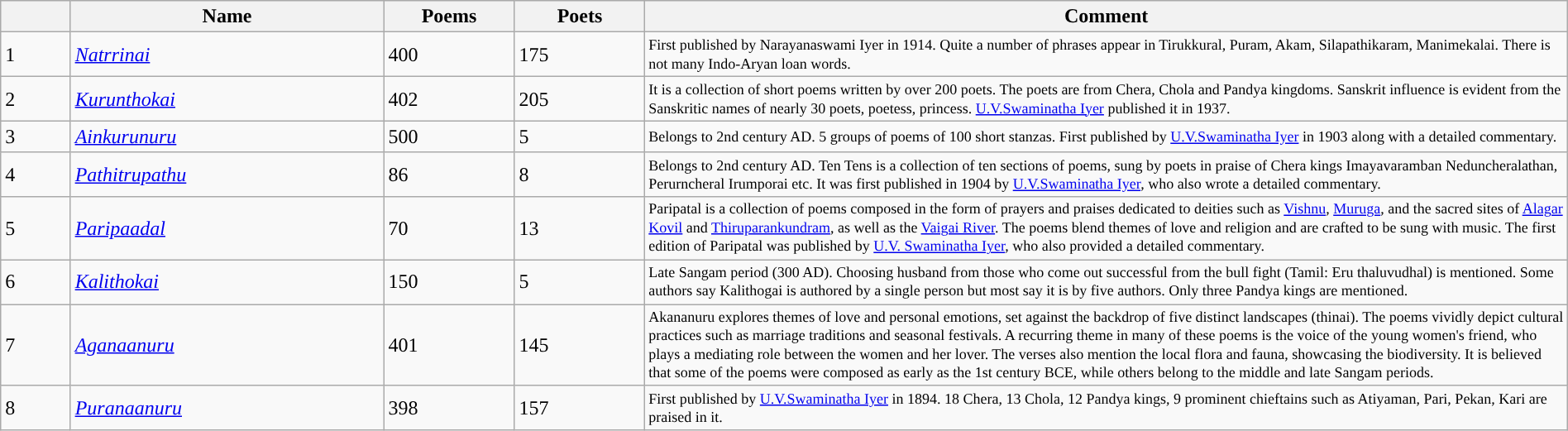<table class="wikitable" style="table-layout: fixed; width: 100%;">
<tr>
<th style="width: 4%;"></th>
<th ! style="width: 20%;">Name</th>
<th ! style="width: 8%;">Poems</th>
<th ! style="width: 8%;">Poets</th>
<th ! style="width: 60%;">Comment</th>
</tr>
<tr>
<td>1</td>
<td><a href='#'><em>Natrrinai</em></a></td>
<td>400</td>
<td>175</td>
<td style="font-size: 75%;">First published by Narayanaswami Iyer in 1914. Quite a number of  phrases appear in Tirukkural, Puram, Akam, Silapathikaram, Manimekalai. There is not many Indo-Aryan loan words.</td>
</tr>
<tr>
<td>2</td>
<td><a href='#'><em>Kurunthokai</em></a></td>
<td>402</td>
<td>205</td>
<td style="font-size: 75%;">It is a collection of short poems written by over 200 poets. The poets are from Chera, Chola and Pandya kingdoms. Sanskrit influence is evident from the Sanskritic names of nearly 30 poets, poetess, princess. <a href='#'>U.V.Swaminatha Iyer</a> published it in 1937.</td>
</tr>
<tr>
<td>3</td>
<td><em><a href='#'>Ainkurunuru</a></em></td>
<td>500</td>
<td>5</td>
<td style="font-size: 75%;">Belongs to 2nd century AD. 5 groups of poems of 100 short stanzas. First published by <a href='#'>U.V.Swaminatha Iyer</a> in 1903 along with a detailed commentary.</td>
</tr>
<tr>
<td>4</td>
<td><a href='#'><em>Pathitrupathu</em></a></td>
<td>86</td>
<td>8</td>
<td style="font-size: 75%;">Belongs to 2nd century AD. Ten Tens is a collection of ten sections of poems, sung by poets in praise of Chera kings Imayavaramban Neduncheralathan, Perurncheral Irumporai etc. It was first published in 1904 by <a href='#'>U.V.Swaminatha Iyer</a>, who also wrote a detailed commentary.</td>
</tr>
<tr>
<td>5</td>
<td><a href='#'><em>Paripaadal</em></a></td>
<td>70</td>
<td>13</td>
<td style="font-size: 75%;">Paripatal is a collection of poems composed in the form of prayers and praises dedicated to deities such as <a href='#'>Vishnu</a>, <a href='#'>Muruga</a>, and the sacred sites of <a href='#'>Alagar Kovil</a> and <a href='#'>Thiruparankundram</a>, as well as the <a href='#'>Vaigai River</a>. The poems blend themes of love and religion and are crafted to be sung with music. The first edition of Paripatal was published by <a href='#'>U.V. Swaminatha Iyer</a>, who also provided a detailed commentary.</td>
</tr>
<tr>
<td>6</td>
<td><em><a href='#'>Kalithokai</a></em></td>
<td>150</td>
<td>5</td>
<td style="font-size: 75%;">Late Sangam period (300 AD). Choosing husband from those who come out successful from the bull fight (Tamil: Eru thaluvudhal) is mentioned. Some authors say Kalithogai is authored by a single person but most say it is by five authors. Only three Pandya kings are mentioned.</td>
</tr>
<tr>
<td>7</td>
<td><a href='#'><em>Aganaanuru</em></a></td>
<td>401</td>
<td>145</td>
<td style="font-size: 75%;">Akananuru explores themes of love and personal emotions, set against the backdrop of five distinct landscapes (thinai). The poems vividly depict cultural practices such as marriage traditions and seasonal festivals. A recurring theme in many of these poems is the voice of the young women's friend, who plays a mediating role between the women and her lover. The verses also mention the local flora and fauna, showcasing the biodiversity. It is believed that some of the poems were composed as early as the 1st century BCE, while others belong to the middle and late Sangam periods.</td>
</tr>
<tr>
<td>8</td>
<td><em><a href='#'>Puranaanuru</a></em></td>
<td>398</td>
<td>157</td>
<td style="font-size: 75%;">First published by <a href='#'>U.V.Swaminatha Iyer</a>  in 1894. 18 Chera, 13 Chola, 12 Pandya kings, 9 prominent chieftains such as Atiyaman, Pari, Pekan, Kari are praised in it.</td>
</tr>
</table>
